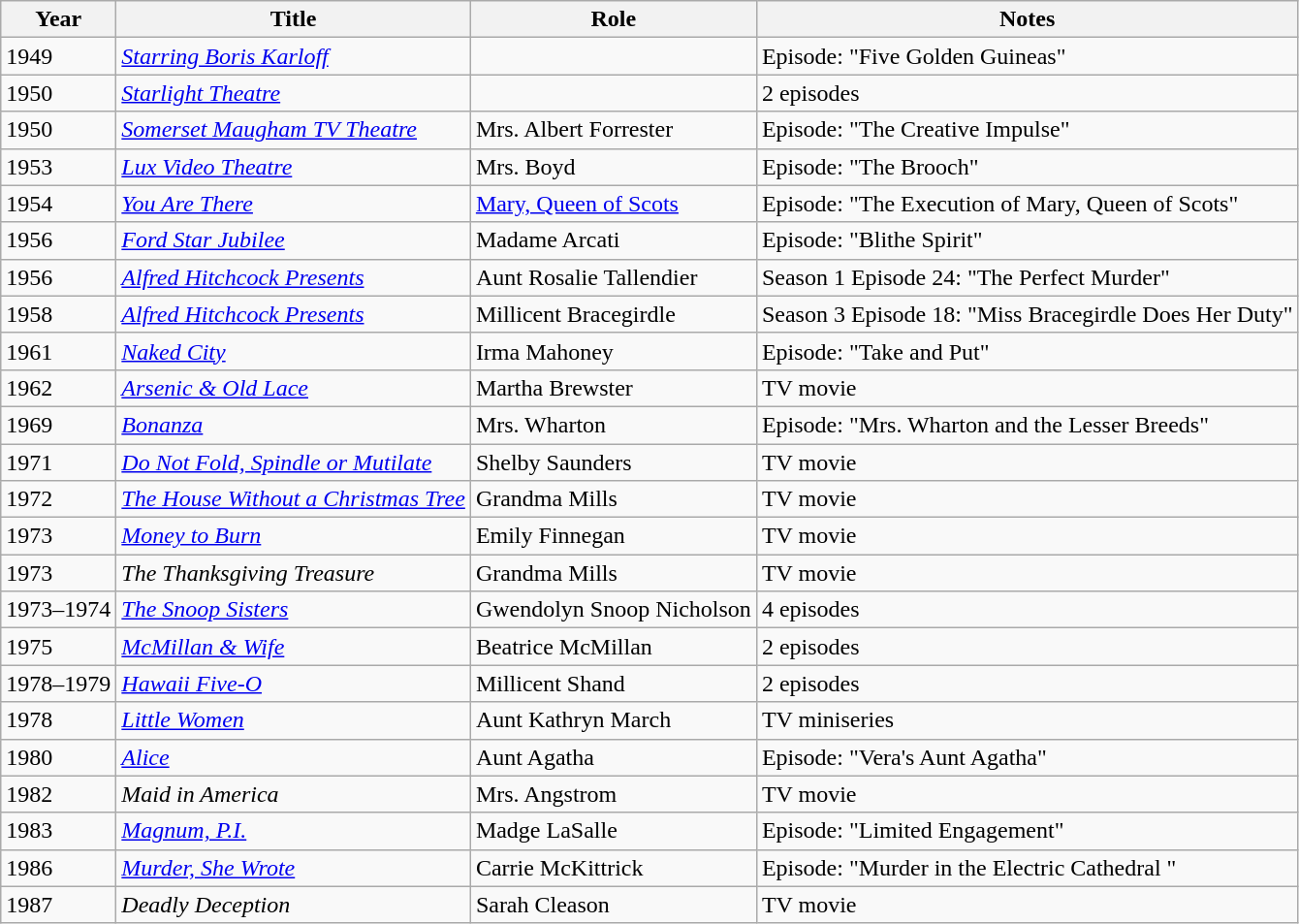<table class="wikitable sortable">
<tr>
<th>Year</th>
<th>Title</th>
<th>Role</th>
<th class="unsortable">Notes</th>
</tr>
<tr>
<td>1949</td>
<td><em><a href='#'>Starring Boris Karloff </a></em></td>
<td></td>
<td>Episode: "Five Golden Guineas"</td>
</tr>
<tr>
<td>1950</td>
<td><em><a href='#'>Starlight Theatre</a></em></td>
<td></td>
<td>2 episodes</td>
</tr>
<tr>
<td>1950</td>
<td><em><a href='#'>Somerset Maugham TV Theatre</a></em></td>
<td>Mrs. Albert Forrester</td>
<td>Episode: "The Creative Impulse"</td>
</tr>
<tr>
<td>1953</td>
<td><em><a href='#'>Lux Video Theatre</a></em></td>
<td>Mrs. Boyd</td>
<td>Episode: "The Brooch"</td>
</tr>
<tr>
<td>1954</td>
<td><em><a href='#'>You Are There</a></em></td>
<td><a href='#'>Mary, Queen of Scots</a></td>
<td>Episode: "The Execution of Mary, Queen of Scots"</td>
</tr>
<tr>
<td>1956</td>
<td><em><a href='#'>Ford Star Jubilee</a></em></td>
<td>Madame Arcati</td>
<td>Episode: "Blithe Spirit"</td>
</tr>
<tr>
<td>1956</td>
<td><em><a href='#'>Alfred Hitchcock Presents</a></em></td>
<td>Aunt Rosalie Tallendier</td>
<td>Season 1 Episode 24: "The Perfect Murder"</td>
</tr>
<tr>
<td>1958</td>
<td><em><a href='#'>Alfred Hitchcock Presents</a></em></td>
<td>Millicent Bracegirdle</td>
<td>Season 3 Episode 18: "Miss Bracegirdle Does Her Duty"</td>
</tr>
<tr>
<td>1961</td>
<td><em><a href='#'>Naked City</a></em></td>
<td>Irma Mahoney</td>
<td>Episode: "Take and Put"</td>
</tr>
<tr>
<td>1962</td>
<td><em><a href='#'>Arsenic & Old Lace</a></em></td>
<td>Martha Brewster</td>
<td>TV movie</td>
</tr>
<tr>
<td>1969</td>
<td><em><a href='#'>Bonanza</a></em></td>
<td>Mrs. Wharton</td>
<td>Episode: "Mrs. Wharton and the Lesser Breeds"</td>
</tr>
<tr>
<td>1971</td>
<td><em><a href='#'>Do Not Fold, Spindle or Mutilate</a></em></td>
<td>Shelby Saunders</td>
<td>TV movie</td>
</tr>
<tr>
<td>1972</td>
<td><em><a href='#'>The House Without a Christmas Tree</a></em></td>
<td>Grandma Mills</td>
<td>TV movie</td>
</tr>
<tr>
<td>1973</td>
<td><em><a href='#'>Money to Burn</a></em></td>
<td>Emily Finnegan</td>
<td>TV movie</td>
</tr>
<tr>
<td>1973</td>
<td><em>The Thanksgiving Treasure</em></td>
<td>Grandma Mills</td>
<td>TV movie</td>
</tr>
<tr>
<td>1973–1974</td>
<td><em><a href='#'>The Snoop Sisters</a></em></td>
<td>Gwendolyn Snoop Nicholson</td>
<td>4 episodes</td>
</tr>
<tr>
<td>1975</td>
<td><em><a href='#'>McMillan & Wife</a></em></td>
<td>Beatrice McMillan</td>
<td>2 episodes</td>
</tr>
<tr>
<td>1978–1979</td>
<td><em><a href='#'>Hawaii Five-O</a></em></td>
<td>Millicent Shand</td>
<td>2 episodes</td>
</tr>
<tr>
<td>1978</td>
<td><em><a href='#'>Little Women</a></em></td>
<td>Aunt Kathryn March</td>
<td>TV miniseries</td>
</tr>
<tr>
<td>1980</td>
<td><em><a href='#'>Alice</a></em></td>
<td>Aunt Agatha</td>
<td>Episode: "Vera's Aunt Agatha"</td>
</tr>
<tr>
<td>1982</td>
<td><em>Maid in America</em></td>
<td>Mrs. Angstrom</td>
<td>TV movie</td>
</tr>
<tr>
<td>1983</td>
<td><em><a href='#'>Magnum, P.I.</a></em></td>
<td>Madge LaSalle</td>
<td>Episode: "Limited Engagement"</td>
</tr>
<tr>
<td>1986</td>
<td><em><a href='#'>Murder, She Wrote</a></em></td>
<td>Carrie McKittrick</td>
<td>Episode: "Murder in the Electric Cathedral "</td>
</tr>
<tr>
<td>1987</td>
<td><em>Deadly Deception</em></td>
<td>Sarah Cleason</td>
<td>TV movie</td>
</tr>
</table>
